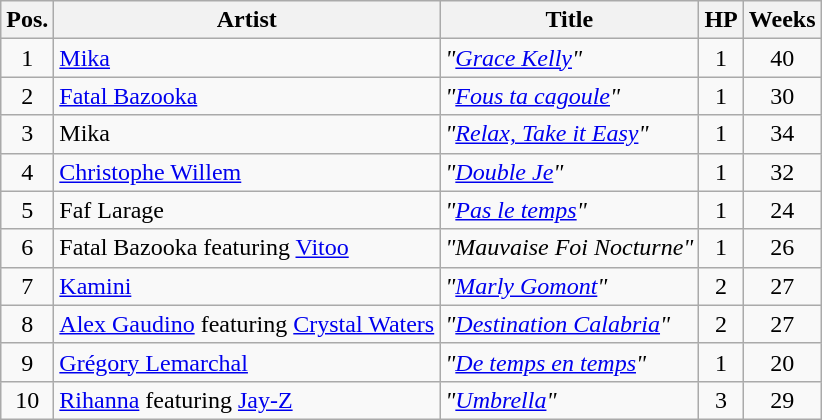<table class="wikitable sortable">
<tr>
<th>Pos.</th>
<th>Artist</th>
<th>Title</th>
<th>HP</th>
<th>Weeks</th>
</tr>
<tr>
<td style="text-align: center;">1</td>
<td><a href='#'>Mika</a></td>
<td><em>"<a href='#'>Grace Kelly</a>"</em></td>
<td style="text-align: center;">1</td>
<td style="text-align: center;">40</td>
</tr>
<tr>
<td style="text-align: center;">2</td>
<td><a href='#'>Fatal Bazooka</a></td>
<td><em>"<a href='#'>Fous ta cagoule</a>"</em></td>
<td style="text-align: center;">1</td>
<td style="text-align: center;">30</td>
</tr>
<tr>
<td style="text-align: center;">3</td>
<td>Mika</td>
<td><em>"<a href='#'>Relax, Take it Easy</a>"</em></td>
<td style="text-align: center;">1</td>
<td style="text-align: center;">34</td>
</tr>
<tr>
<td style="text-align: center;">4</td>
<td><a href='#'>Christophe Willem</a></td>
<td><em>"<a href='#'>Double Je</a>"</em></td>
<td style="text-align: center;">1</td>
<td style="text-align: center;">32</td>
</tr>
<tr>
<td style="text-align: center;">5</td>
<td>Faf Larage</td>
<td><em>"<a href='#'>Pas le temps</a>"</em></td>
<td style="text-align: center;">1</td>
<td style="text-align: center;">24</td>
</tr>
<tr>
<td style="text-align: center;">6</td>
<td>Fatal Bazooka featuring <a href='#'>Vitoo</a></td>
<td><em>"Mauvaise Foi Nocturne"</em></td>
<td style="text-align: center;">1</td>
<td style="text-align: center;">26</td>
</tr>
<tr>
<td style="text-align: center;">7</td>
<td><a href='#'>Kamini</a></td>
<td><em>"<a href='#'>Marly Gomont</a>"</em></td>
<td style="text-align: center;">2</td>
<td style="text-align: center;">27</td>
</tr>
<tr>
<td style="text-align: center;">8</td>
<td><a href='#'>Alex Gaudino</a> featuring <a href='#'>Crystal Waters</a></td>
<td><em>"<a href='#'>Destination Calabria</a>"</em></td>
<td style="text-align: center;">2</td>
<td style="text-align: center;">27</td>
</tr>
<tr>
<td style="text-align: center;">9</td>
<td><a href='#'>Grégory Lemarchal</a></td>
<td><em>"<a href='#'>De temps en temps</a>"</em></td>
<td style="text-align: center;">1</td>
<td style="text-align: center;">20</td>
</tr>
<tr>
<td style="text-align: center;">10</td>
<td><a href='#'>Rihanna</a> featuring <a href='#'>Jay-Z</a></td>
<td><em>"<a href='#'>Umbrella</a>"</em></td>
<td style="text-align: center;">3</td>
<td style="text-align: center;">29</td>
</tr>
</table>
